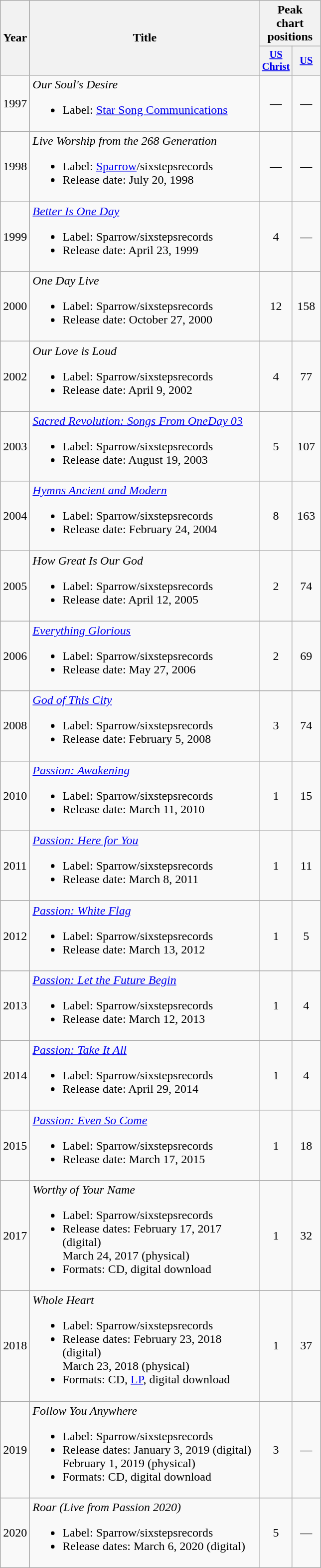<table class="wikitable" style="text-align:center">
<tr>
<th rowspan="2">Year</th>
<th width="300" rowspan="2">Title</th>
<th colspan="2">Peak chart positions</th>
</tr>
<tr>
<th scope="col" style="width:2.3em;font-size:85%;"><a href='#'>US<br>Christ</a><br></th>
<th scope="col" style="width:2.3em;font-size:85%;"><a href='#'>US</a><br></th>
</tr>
<tr>
<td>1997</td>
<td align=left><em>Our Soul's Desire</em><br><ul><li>Label: <a href='#'>Star Song Communications</a></li></ul></td>
<td>—</td>
<td>—</td>
</tr>
<tr>
<td>1998</td>
<td align=left><em>Live Worship from the 268 Generation</em><br><ul><li>Label: <a href='#'>Sparrow</a>/sixstepsrecords</li><li>Release date: July 20, 1998</li></ul></td>
<td>—</td>
<td>—</td>
</tr>
<tr>
<td>1999</td>
<td align=left><em><a href='#'>Better Is One Day</a></em><br><ul><li>Label: Sparrow/sixstepsrecords</li><li>Release date: April 23, 1999</li></ul></td>
<td>4</td>
<td>—</td>
</tr>
<tr>
<td>2000</td>
<td align=left><em>One Day Live</em><br><ul><li>Label: Sparrow/sixstepsrecords</li><li>Release date: October 27, 2000</li></ul></td>
<td>12</td>
<td>158</td>
</tr>
<tr>
<td>2002</td>
<td align=left><em>Our Love is Loud</em><br><ul><li>Label: Sparrow/sixstepsrecords</li><li>Release date: April 9, 2002</li></ul></td>
<td>4</td>
<td>77</td>
</tr>
<tr>
<td>2003</td>
<td align=left><em><a href='#'>Sacred Revolution: Songs From OneDay 03</a></em><br><ul><li>Label: Sparrow/sixstepsrecords</li><li>Release date: August 19, 2003</li></ul></td>
<td>5</td>
<td>107</td>
</tr>
<tr>
<td>2004</td>
<td align=left><em><a href='#'>Hymns Ancient and Modern</a></em><br><ul><li>Label: Sparrow/sixstepsrecords</li><li>Release date: February 24, 2004</li></ul></td>
<td>8</td>
<td>163</td>
</tr>
<tr>
<td>2005</td>
<td align=left><em>How Great Is Our God</em><br><ul><li>Label: Sparrow/sixstepsrecords</li><li>Release date: April 12, 2005</li></ul></td>
<td>2</td>
<td>74</td>
</tr>
<tr>
<td>2006</td>
<td align=left><em><a href='#'>Everything Glorious</a></em><br><ul><li>Label: Sparrow/sixstepsrecords</li><li>Release date: May 27, 2006</li></ul></td>
<td>2</td>
<td>69</td>
</tr>
<tr>
<td>2008</td>
<td align=left><em><a href='#'>God of This City</a></em><br><ul><li>Label: Sparrow/sixstepsrecords</li><li>Release date: February 5, 2008</li></ul></td>
<td>3</td>
<td>74</td>
</tr>
<tr>
<td>2010</td>
<td align=left><em><a href='#'>Passion: Awakening</a></em><br><ul><li>Label: Sparrow/sixstepsrecords</li><li>Release date: March 11, 2010</li></ul></td>
<td>1</td>
<td>15</td>
</tr>
<tr>
<td>2011</td>
<td align=left><em><a href='#'>Passion: Here for You</a></em><br><ul><li>Label: Sparrow/sixstepsrecords</li><li>Release date: March 8, 2011</li></ul></td>
<td>1</td>
<td>11</td>
</tr>
<tr>
<td>2012</td>
<td align=left><em><a href='#'>Passion: White Flag</a></em><br><ul><li>Label: Sparrow/sixstepsrecords</li><li>Release date: March 13, 2012</li></ul></td>
<td>1</td>
<td>5</td>
</tr>
<tr>
<td>2013</td>
<td align=left><em><a href='#'>Passion: Let the Future Begin</a></em><br><ul><li>Label: Sparrow/sixstepsrecords</li><li>Release date: March 12, 2013</li></ul></td>
<td>1</td>
<td>4</td>
</tr>
<tr>
<td>2014</td>
<td align=left><em><a href='#'>Passion: Take It All</a></em><br><ul><li>Label: Sparrow/sixstepsrecords</li><li>Release date: April 29, 2014</li></ul></td>
<td>1</td>
<td>4</td>
</tr>
<tr>
<td>2015</td>
<td align=left><em><a href='#'>Passion: Even So Come</a></em><br><ul><li>Label: Sparrow/sixstepsrecords</li><li>Release date: March 17, 2015</li></ul></td>
<td>1</td>
<td>18</td>
</tr>
<tr>
<td>2017</td>
<td align=left><em>Worthy of Your Name</em><br><ul><li>Label: Sparrow/sixstepsrecords</li><li>Release dates: February 17, 2017 (digital)<br>March 24, 2017 (physical)</li><li>Formats: CD, digital download</li></ul></td>
<td>1</td>
<td>32</td>
</tr>
<tr>
<td>2018</td>
<td align=left><em>Whole Heart</em><br><ul><li>Label: Sparrow/sixstepsrecords</li><li>Release dates: February 23, 2018 (digital)<br>March 23, 2018 (physical)</li><li>Formats: CD, <a href='#'>LP</a>, digital download</li></ul></td>
<td>1</td>
<td>37</td>
</tr>
<tr>
<td>2019</td>
<td align=left><em>Follow You Anywhere</em><br><ul><li>Label: Sparrow/sixstepsrecords</li><li>Release dates: January 3, 2019 (digital)<br>February 1, 2019 (physical)</li><li>Formats: CD, digital download</li></ul></td>
<td>3</td>
<td>—</td>
</tr>
<tr>
<td>2020</td>
<td align=left><em>Roar (Live from Passion 2020)</em><br><ul><li>Label: Sparrow/sixstepsrecords</li><li>Release dates: March 6, 2020 (digital)</li></ul></td>
<td>5</td>
<td>—</td>
</tr>
</table>
